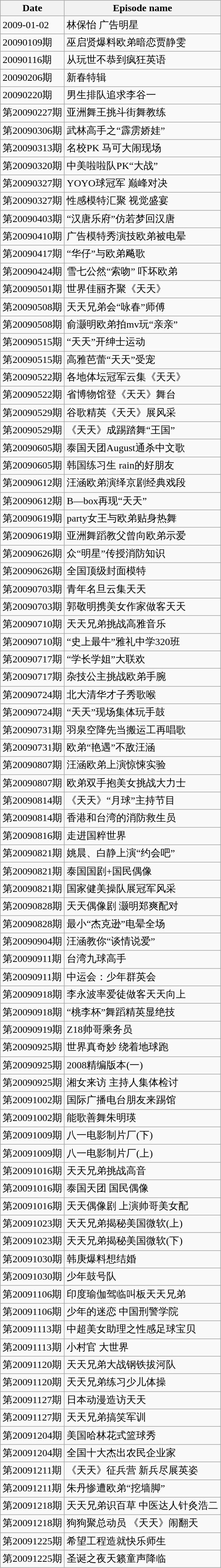<table class="wikitable mw-collapsible mw-collapsed">
<tr>
<th>Date</th>
<th>Episode name</th>
</tr>
<tr>
<td>2009-01-02</td>
<td>林保怡 广告明星</td>
</tr>
<tr>
<td>20090109期</td>
<td>巫启贤爆料欧弟暗恋贾静雯</td>
</tr>
<tr>
<td>20090116期</td>
<td>从玩世不恭到疯狂英语</td>
</tr>
<tr>
<td>20090206期</td>
<td>新春特辑</td>
</tr>
<tr>
<td>20090220期</td>
<td>男生排队追求李谷一</td>
</tr>
<tr>
<td>第20090227期</td>
<td>亚洲舞王挑斗街舞教练</td>
</tr>
<tr>
<td>第20090306期</td>
<td>武林高手之“霹雳娇娃”</td>
</tr>
<tr>
<td>第20090313期</td>
<td>名校PK 马可大闹现场</td>
</tr>
<tr>
<td>第20090320期</td>
<td>中美啦啦队PK“大战”</td>
</tr>
<tr>
<td>第20090327期</td>
<td>YOYO球冠军 巅峰对决</td>
</tr>
<tr>
<td>第20090327期</td>
<td>性感模特汇聚 视觉盛宴</td>
</tr>
<tr>
<td>第20090403期</td>
<td>“汉唐乐府”仿若梦回汉唐</td>
</tr>
<tr>
<td>第20090410期</td>
<td>广告模特秀演技欧弟被电晕</td>
</tr>
<tr>
<td>第20090417期</td>
<td>“华仔”与欧弟飚歌</td>
</tr>
<tr>
<td>第20090424期</td>
<td>雪七公然“索吻” 吓坏欧弟</td>
</tr>
<tr>
<td>第20090501期</td>
<td>世界佳丽齐聚《天天》</td>
</tr>
<tr>
<td>第20090508期</td>
<td>天天兄弟会“咏春”师傅</td>
</tr>
<tr>
<td>第20090508期</td>
<td>俞灏明欧弟拍mv玩“亲亲”</td>
</tr>
<tr>
<td>第20090515期</td>
<td>“天天”开绅士运动</td>
</tr>
<tr>
<td>第20090515期</td>
<td>高雅芭蕾“天天”受宠</td>
</tr>
<tr>
<td>第20090522期</td>
<td>各地体坛冠军云集《天天》</td>
</tr>
<tr>
<td>第20090522期</td>
<td>省博物馆登《天天》舞台</td>
</tr>
<tr>
<td>第20090529期</td>
<td>谷歌精英《天天》展风采</td>
</tr>
<tr>
<td>第20090529期</td>
<td>《天天》成踢踏舞“王国”</td>
</tr>
<tr>
<td>第20090605期</td>
<td>泰国天团August通杀中文歌</td>
</tr>
<tr>
<td>第20090605期</td>
<td>韩国练习生 rain的好朋友</td>
</tr>
<tr>
<td>第20090612期</td>
<td>汪涵欧弟演绎京剧经典戏段</td>
</tr>
<tr>
<td>第20090612期</td>
<td>B―box再现“天天”</td>
</tr>
<tr>
<td>第20090619期</td>
<td>party女王与欧弟贴身热舞</td>
</tr>
<tr>
<td>第20090619期</td>
<td>亚洲舞蹈教父曾向欧弟示爱</td>
</tr>
<tr>
<td>第20090626期</td>
<td>众“明星”传授消防知识</td>
</tr>
<tr>
<td>第20090626期</td>
<td>全国顶级封面模特</td>
</tr>
<tr>
<td>第20090703期</td>
<td>青年名旦云集天天</td>
</tr>
<tr>
<td>第20090703期</td>
<td>郭敬明携美女作家做客天天</td>
</tr>
<tr>
<td>第20090710期</td>
<td>天天兄弟挑战高雅音乐</td>
</tr>
<tr>
<td>第20090710期</td>
<td>“史上最牛”雅礼中学320班</td>
</tr>
<tr>
<td>第20090717期</td>
<td>“学长学姐”大联欢</td>
</tr>
<tr>
<td>第20090717期</td>
<td>杂技公主挑战欧弟手腕</td>
</tr>
<tr>
<td>第20090724期</td>
<td>北大清华才子秀歌喉</td>
</tr>
<tr>
<td>第20090724期</td>
<td>“天天”现场集体玩手鼓</td>
</tr>
<tr>
<td>第20090731期</td>
<td>羽泉空降先当搬运工再唱歌</td>
</tr>
<tr>
<td>第20090731期</td>
<td>欧弟“艳遇”不敌汪涵</td>
</tr>
<tr>
<td>第20090807期</td>
<td>汪涵欧弟上演惊悚实验</td>
</tr>
<tr>
<td>第20090807期</td>
<td>欧弟双手抱美女挑战大力士</td>
</tr>
<tr>
<td>第20090814期</td>
<td>《天天》“月球”主持节目</td>
</tr>
<tr>
<td>第20090814期</td>
<td>香港和台湾的消防救生员</td>
</tr>
<tr>
<td>第20090816期</td>
<td>走进国粹世界</td>
</tr>
<tr>
<td>第20090821期</td>
<td>姚晨、白静上演“约会吧”</td>
</tr>
<tr>
<td>第20090821期</td>
<td>泰国国剧+国民偶像</td>
</tr>
<tr>
<td>第20090821期</td>
<td>国家健美操队展冠军风采</td>
</tr>
<tr>
<td>第20090828期</td>
<td>天天偶像剧 灏明郑爽配对</td>
</tr>
<tr>
<td>第20090828期</td>
<td>最小“杰克逊”电晕全场</td>
</tr>
<tr>
<td>第20090904期</td>
<td>汪涵教你“谈情说爱”</td>
</tr>
<tr>
<td>第20090911期</td>
<td>台湾九球高手</td>
</tr>
<tr>
<td>第20090911期</td>
<td>中运会：少年群英会</td>
</tr>
<tr>
<td>第20090918期</td>
<td>李永波率爱徒做客天天向上</td>
</tr>
<tr>
<td>第20090918期</td>
<td>“桃李杯”舞蹈精英显绝技</td>
</tr>
<tr>
<td>第20090919期</td>
<td>Z18帅哥乘务员</td>
</tr>
<tr>
<td>第20090925期</td>
<td>世界真奇妙 绕着地球跑</td>
</tr>
<tr>
<td>第20090925期</td>
<td>2008精编版本(一)</td>
</tr>
<tr>
<td>第20090925期</td>
<td>湘女来访 主持人集体检讨</td>
</tr>
<tr>
<td>第20091002期</td>
<td>国际广播电台朋友来踢馆</td>
</tr>
<tr>
<td>第20091002期</td>
<td>能歌善舞朱明瑛</td>
</tr>
<tr>
<td>第20091009期</td>
<td>八一电影制片厂(下)</td>
</tr>
<tr>
<td>第20091009期</td>
<td>八一电影制片厂(上)</td>
</tr>
<tr>
<td>第20091016期</td>
<td>天天兄弟挑战高音</td>
</tr>
<tr>
<td>第20091016期</td>
<td>泰国天团 国民偶像</td>
</tr>
<tr>
<td>第20091016期</td>
<td>天天偶像剧 上演帅哥美女配</td>
</tr>
<tr>
<td>第20091023期</td>
<td>天天兄弟揭秘美国微软(上)</td>
</tr>
<tr>
<td>第20091023期</td>
<td>天天兄弟揭秘美国微软(下)</td>
</tr>
<tr>
<td>第20091030期</td>
<td>韩庚爆料想结婚</td>
</tr>
<tr>
<td>第20091030期</td>
<td>少年鼓号队</td>
</tr>
<tr>
<td>第20091106期</td>
<td>印度瑜伽驾临叫板天天兄弟</td>
</tr>
<tr>
<td>第20091106期</td>
<td>少年的迷恋 中国刑警学院</td>
</tr>
<tr>
<td>第20091113期</td>
<td>中超美女助理之性感足球宝贝</td>
</tr>
<tr>
<td>第20091113期</td>
<td>小村官 大世界</td>
</tr>
<tr>
<td>第20091120期</td>
<td>天天兄弟大战钢铁拔河队</td>
</tr>
<tr>
<td>第20091120期</td>
<td>天天兄弟练习少儿体操</td>
</tr>
<tr>
<td>第20091127期</td>
<td>日本动漫造访天天</td>
</tr>
<tr>
<td>第20091127期</td>
<td>天天兄弟搞笑军训</td>
</tr>
<tr>
<td>第20091204期</td>
<td>美国哈林花式篮球秀</td>
</tr>
<tr>
<td>第20091204期</td>
<td>全国十大杰出农民企业家</td>
</tr>
<tr>
<td>第20091211期</td>
<td>《天天》征兵营 新兵尽展英姿</td>
</tr>
<tr>
<td>第20091211期</td>
<td>朱丹惨遭欧弟“挖墙脚”</td>
</tr>
<tr>
<td>第20091218期</td>
<td>天天兄弟识百草 中医达人针灸浩二</td>
</tr>
<tr>
<td>第20091218期</td>
<td>狗狗聚总动员 《天天》闹翻天</td>
</tr>
<tr>
<td>第20091225期</td>
<td>希望工程造就快乐师生</td>
</tr>
<tr>
<td>第20091225期</td>
<td>圣诞之夜天籁童声降临</td>
</tr>
</table>
